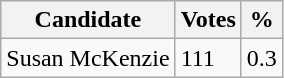<table class="wikitable sortable">
<tr>
<th>Candidate</th>
<th>Votes</th>
<th>%</th>
</tr>
<tr>
<td>Susan McKenzie</td>
<td>111</td>
<td>0.3</td>
</tr>
</table>
